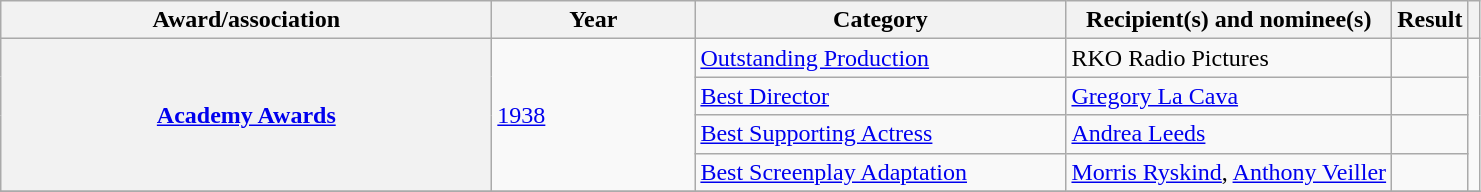<table class="wikitable plainrowheaders sortable">
<tr>
<th scope="col" style="width:20em;">Award/association</th>
<th scope="col" style="width:8em;">Year</th>
<th scope="col" style="width:15em;">Category</th>
<th scope="col">Recipient(s) and nominee(s)</th>
<th scope="col">Result</th>
<th scope="col" class="unsortable"></th>
</tr>
<tr>
<th scope="row" rowspan="4"><a href='#'>Academy Awards</a></th>
<td rowspan="4"><a href='#'>1938</a></td>
<td><a href='#'>Outstanding Production</a></td>
<td>RKO Radio Pictures</td>
<td></td>
<td style="text-align:center;" rowspan="4"></td>
</tr>
<tr>
<td><a href='#'>Best Director</a></td>
<td><a href='#'>Gregory La Cava</a></td>
<td></td>
</tr>
<tr>
<td><a href='#'>Best Supporting Actress</a></td>
<td><a href='#'>Andrea Leeds</a></td>
<td></td>
</tr>
<tr>
<td><a href='#'>Best Screenplay Adaptation</a></td>
<td><a href='#'>Morris Ryskind</a>, <a href='#'>Anthony Veiller</a></td>
<td></td>
</tr>
<tr>
</tr>
</table>
